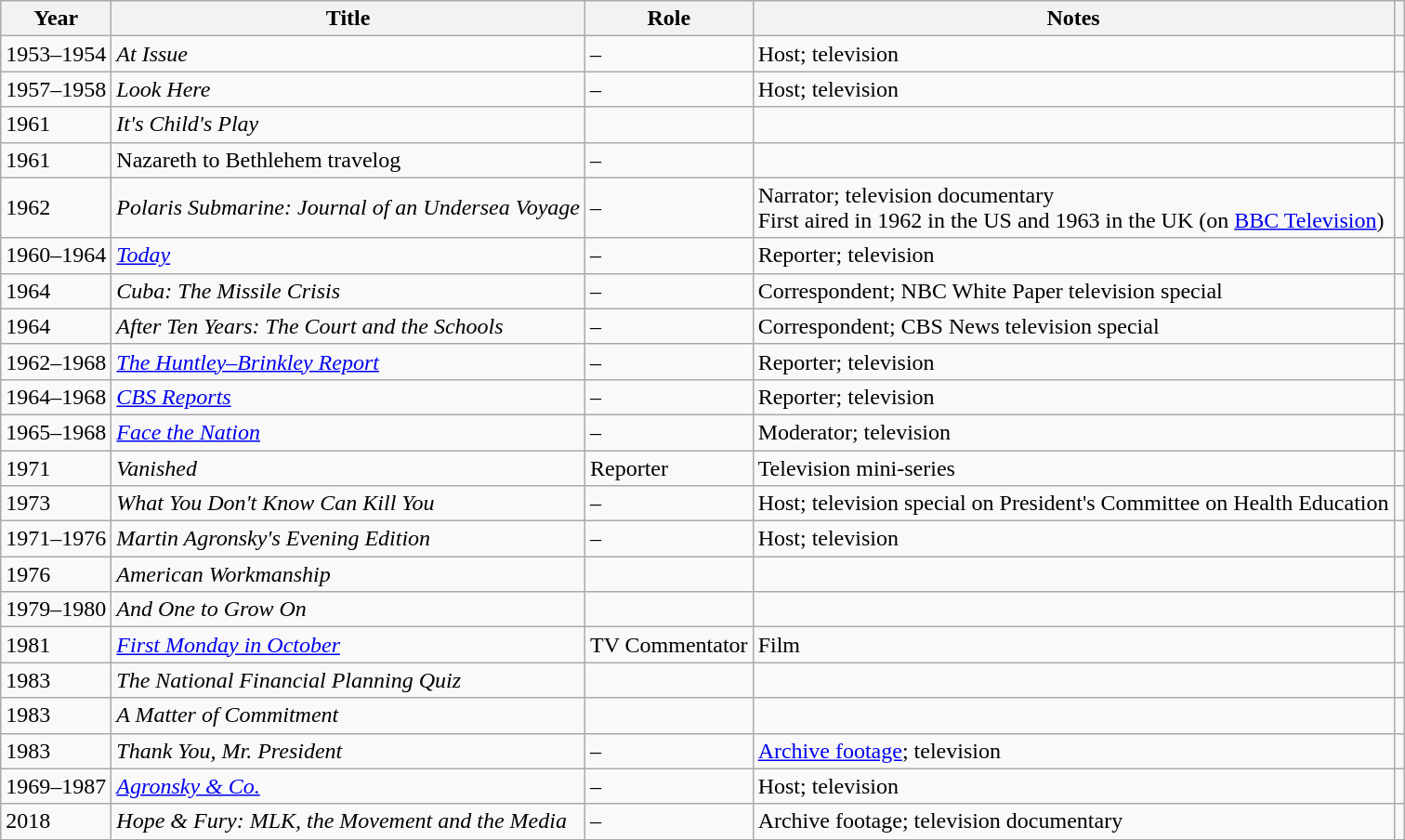<table class="wikitable">
<tr>
<th>Year</th>
<th>Title</th>
<th>Role</th>
<th class="unsortable">Notes</th>
<th class="unsortable"></th>
</tr>
<tr>
<td>1953–1954</td>
<td><em>At Issue</em></td>
<td>–</td>
<td>Host; television</td>
<td align="center"></td>
</tr>
<tr>
<td>1957–1958</td>
<td><em>Look Here</em></td>
<td>–</td>
<td>Host; television</td>
<td align="center"></td>
</tr>
<tr>
<td>1961</td>
<td><em>It's Child's Play</em></td>
<td></td>
<td></td>
<td align="center"></td>
</tr>
<tr>
<td>1961</td>
<td>Nazareth to Bethlehem travelog</td>
<td>–</td>
<td></td>
<td align="center"></td>
</tr>
<tr>
<td>1962</td>
<td><em>Polaris Submarine: Journal of an Undersea Voyage</em></td>
<td>–</td>
<td>Narrator; television documentary<br>First aired in 1962 in the US and 1963 in the UK (on <a href='#'>BBC Television</a>)</td>
<td align="center"></td>
</tr>
<tr>
<td>1960–1964</td>
<td><em><a href='#'>Today</a></em></td>
<td>–</td>
<td>Reporter; television</td>
<td align="center"></td>
</tr>
<tr>
<td>1964</td>
<td><em>Cuba: The Missile Crisis</em></td>
<td>–</td>
<td>Correspondent; NBC White Paper television special</td>
<td align="center"></td>
</tr>
<tr>
<td>1964</td>
<td><em>After Ten Years: The Court and the Schools</em></td>
<td>–</td>
<td>Correspondent; CBS News television special</td>
<td align="center"></td>
</tr>
<tr>
<td>1962–1968</td>
<td><em><a href='#'>The Huntley–Brinkley Report</a></em></td>
<td>–</td>
<td>Reporter; television</td>
<td align="center"></td>
</tr>
<tr>
<td>1964–1968</td>
<td><em><a href='#'>CBS Reports</a></em></td>
<td>–</td>
<td>Reporter; television</td>
<td align="center"></td>
</tr>
<tr>
<td>1965–1968</td>
<td><em><a href='#'>Face the Nation</a></em></td>
<td>–</td>
<td>Moderator; television</td>
<td align="center"></td>
</tr>
<tr>
<td>1971</td>
<td><em>Vanished</em></td>
<td>Reporter</td>
<td>Television mini-series</td>
<td align="center"></td>
</tr>
<tr>
<td>1973</td>
<td><em>What You Don't Know Can Kill You</em></td>
<td>–</td>
<td>Host; television special on President's Committee on Health Education</td>
<td align="center"></td>
</tr>
<tr>
<td>1971–1976</td>
<td><em>Martin Agronsky's Evening Edition</em></td>
<td>–</td>
<td>Host; television</td>
<td align="center"></td>
</tr>
<tr>
<td>1976</td>
<td><em>American Workmanship</em></td>
<td></td>
<td></td>
<td align="center"></td>
</tr>
<tr>
<td>1979–1980</td>
<td><em>And One to Grow On</em></td>
<td></td>
<td></td>
<td align="center"></td>
</tr>
<tr>
<td>1981</td>
<td><em><a href='#'>First Monday in October</a></em></td>
<td>TV Commentator</td>
<td>Film</td>
<td align="center"></td>
</tr>
<tr>
<td>1983</td>
<td><em>The National Financial Planning Quiz</em></td>
<td></td>
<td></td>
<td align="center"></td>
</tr>
<tr>
<td>1983</td>
<td><em>A Matter of Commitment</em></td>
<td></td>
<td></td>
<td align="center"></td>
</tr>
<tr>
<td>1983</td>
<td><em>Thank You, Mr. President</em></td>
<td>–</td>
<td><a href='#'>Archive footage</a>; television</td>
<td align="center"></td>
</tr>
<tr>
<td>1969–1987</td>
<td><em><a href='#'>Agronsky & Co.</a></em></td>
<td>–</td>
<td>Host; television</td>
<td align="center"></td>
</tr>
<tr>
<td>2018</td>
<td><em>Hope & Fury: MLK, the Movement and the Media</em></td>
<td>–</td>
<td>Archive footage; television documentary</td>
<td align="center"></td>
</tr>
</table>
